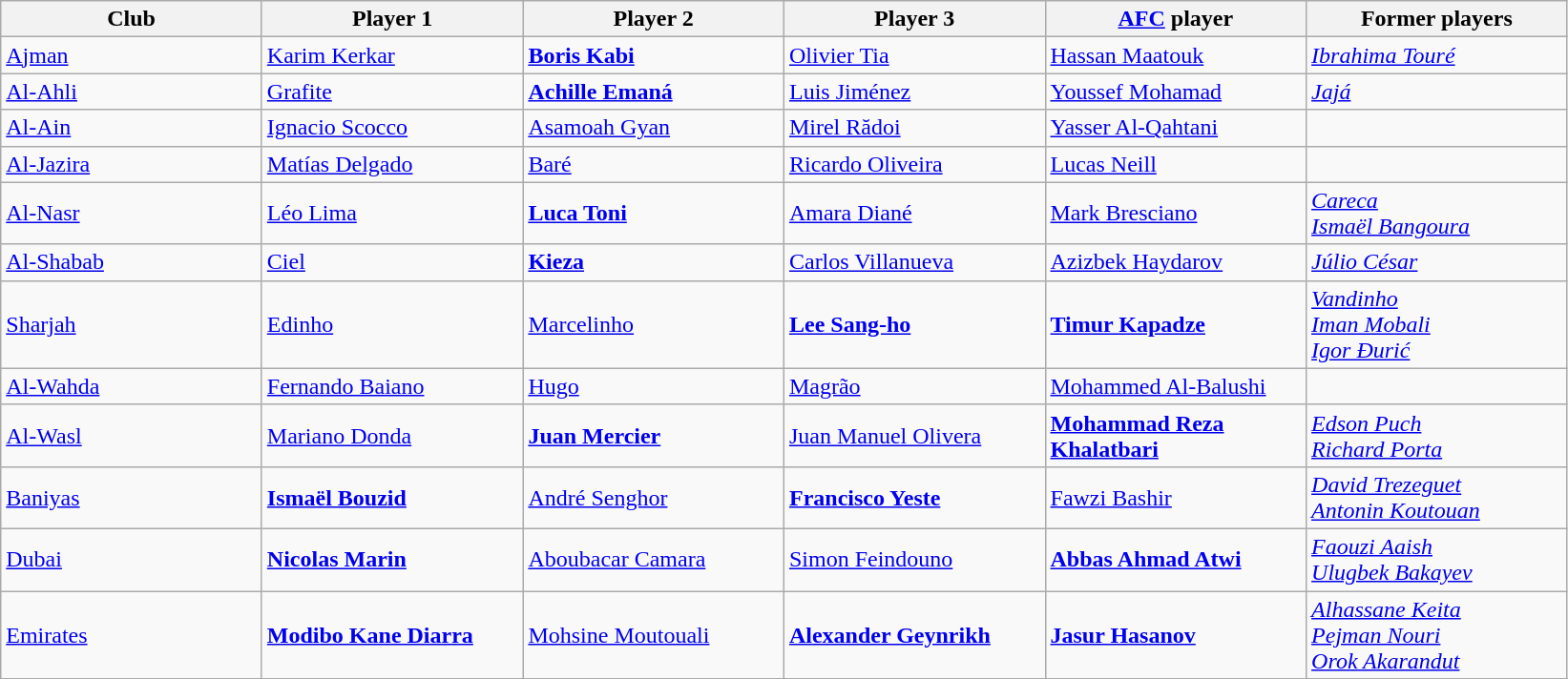<table class="wikitable">
<tr>
<th width= "175">Club</th>
<th width= "175">Player 1</th>
<th width= "175">Player 2</th>
<th width= "175">Player 3</th>
<th width= "175"><a href='#'>AFC</a> player</th>
<th width= "175">Former players</th>
</tr>
<tr>
<td><a href='#'>Ajman</a></td>
<td> <a href='#'>Karim Kerkar</a></td>
<td> <strong><a href='#'>Boris Kabi</a></strong></td>
<td> <a href='#'>Olivier Tia</a></td>
<td> <a href='#'>Hassan Maatouk</a></td>
<td> <em><a href='#'>Ibrahima Touré</a></em></td>
</tr>
<tr>
<td><a href='#'>Al-Ahli</a></td>
<td> <a href='#'>Grafite</a></td>
<td> <strong><a href='#'>Achille Emaná</a></strong></td>
<td> <a href='#'>Luis Jiménez</a></td>
<td> <a href='#'>Youssef Mohamad</a></td>
<td> <em><a href='#'>Jajá</a></em></td>
</tr>
<tr>
<td><a href='#'>Al-Ain</a></td>
<td> <a href='#'>Ignacio Scocco</a></td>
<td> <a href='#'>Asamoah Gyan</a></td>
<td> <a href='#'>Mirel Rădoi</a></td>
<td> <a href='#'>Yasser Al-Qahtani</a></td>
<td></td>
</tr>
<tr>
<td><a href='#'>Al-Jazira</a></td>
<td> <a href='#'>Matías Delgado</a></td>
<td> <a href='#'>Baré</a></td>
<td> <a href='#'>Ricardo Oliveira</a></td>
<td> <a href='#'>Lucas Neill</a></td>
<td></td>
</tr>
<tr>
<td><a href='#'>Al-Nasr</a></td>
<td> <a href='#'>Léo Lima</a></td>
<td> <strong><a href='#'>Luca Toni</a></strong></td>
<td> <a href='#'>Amara Diané</a></td>
<td> <a href='#'>Mark Bresciano</a></td>
<td> <em><a href='#'>Careca</a></em> <br>  <em><a href='#'>Ismaël Bangoura</a></em></td>
</tr>
<tr>
<td><a href='#'>Al-Shabab</a></td>
<td> <a href='#'>Ciel</a></td>
<td> <strong><a href='#'>Kieza</a></strong></td>
<td> <a href='#'>Carlos Villanueva</a></td>
<td> <a href='#'>Azizbek Haydarov</a></td>
<td> <em><a href='#'>Júlio César</a></em></td>
</tr>
<tr>
<td><a href='#'>Sharjah</a></td>
<td> <a href='#'>Edinho</a></td>
<td> <a href='#'>Marcelinho</a></td>
<td> <strong><a href='#'>Lee Sang-ho</a></strong></td>
<td> <strong><a href='#'>Timur Kapadze</a></strong></td>
<td> <em><a href='#'>Vandinho</a></em> <br>  <em><a href='#'>Iman Mobali</a></em> <br>  <em><a href='#'>Igor Đurić</a></em></td>
</tr>
<tr>
<td><a href='#'>Al-Wahda</a></td>
<td> <a href='#'>Fernando Baiano</a></td>
<td> <a href='#'>Hugo</a></td>
<td> <a href='#'>Magrão</a></td>
<td> <a href='#'>Mohammed Al-Balushi</a></td>
<td></td>
</tr>
<tr>
<td><a href='#'>Al-Wasl</a></td>
<td> <a href='#'>Mariano Donda</a></td>
<td> <strong><a href='#'>Juan Mercier</a></strong></td>
<td> <a href='#'>Juan Manuel Olivera</a></td>
<td> <strong><a href='#'>Mohammad Reza Khalatbari</a></strong></td>
<td> <em><a href='#'>Edson Puch</a></em> <br>  <em><a href='#'>Richard Porta</a></em> </td>
</tr>
<tr>
<td><a href='#'>Baniyas</a></td>
<td> <strong><a href='#'>Ismaël Bouzid</a></strong></td>
<td> <a href='#'>André Senghor</a></td>
<td> <strong><a href='#'>Francisco Yeste</a></strong></td>
<td> <a href='#'>Fawzi Bashir</a></td>
<td> <em><a href='#'>David Trezeguet</a></em> <br>  <em><a href='#'>Antonin Koutouan</a></em></td>
</tr>
<tr>
<td><a href='#'>Dubai</a></td>
<td> <strong><a href='#'>Nicolas Marin</a></strong></td>
<td> <a href='#'>Aboubacar Camara</a></td>
<td> <a href='#'>Simon Feindouno</a></td>
<td> <strong><a href='#'>Abbas Ahmad Atwi</a></strong></td>
<td> <em><a href='#'>Faouzi Aaish</a></em> <br>  <em><a href='#'>Ulugbek Bakayev</a></em></td>
</tr>
<tr>
<td><a href='#'>Emirates</a></td>
<td> <strong><a href='#'>Modibo Kane Diarra</a></strong></td>
<td> <a href='#'>Mohsine Moutouali</a></td>
<td> <strong><a href='#'>Alexander Geynrikh</a></strong></td>
<td> <strong><a href='#'>Jasur Hasanov</a></strong></td>
<td> <em><a href='#'>Alhassane Keita</a></em> <br>  <em><a href='#'>Pejman Nouri</a></em> <br>  <em><a href='#'>Orok Akarandut</a></em></td>
</tr>
<tr>
</tr>
</table>
